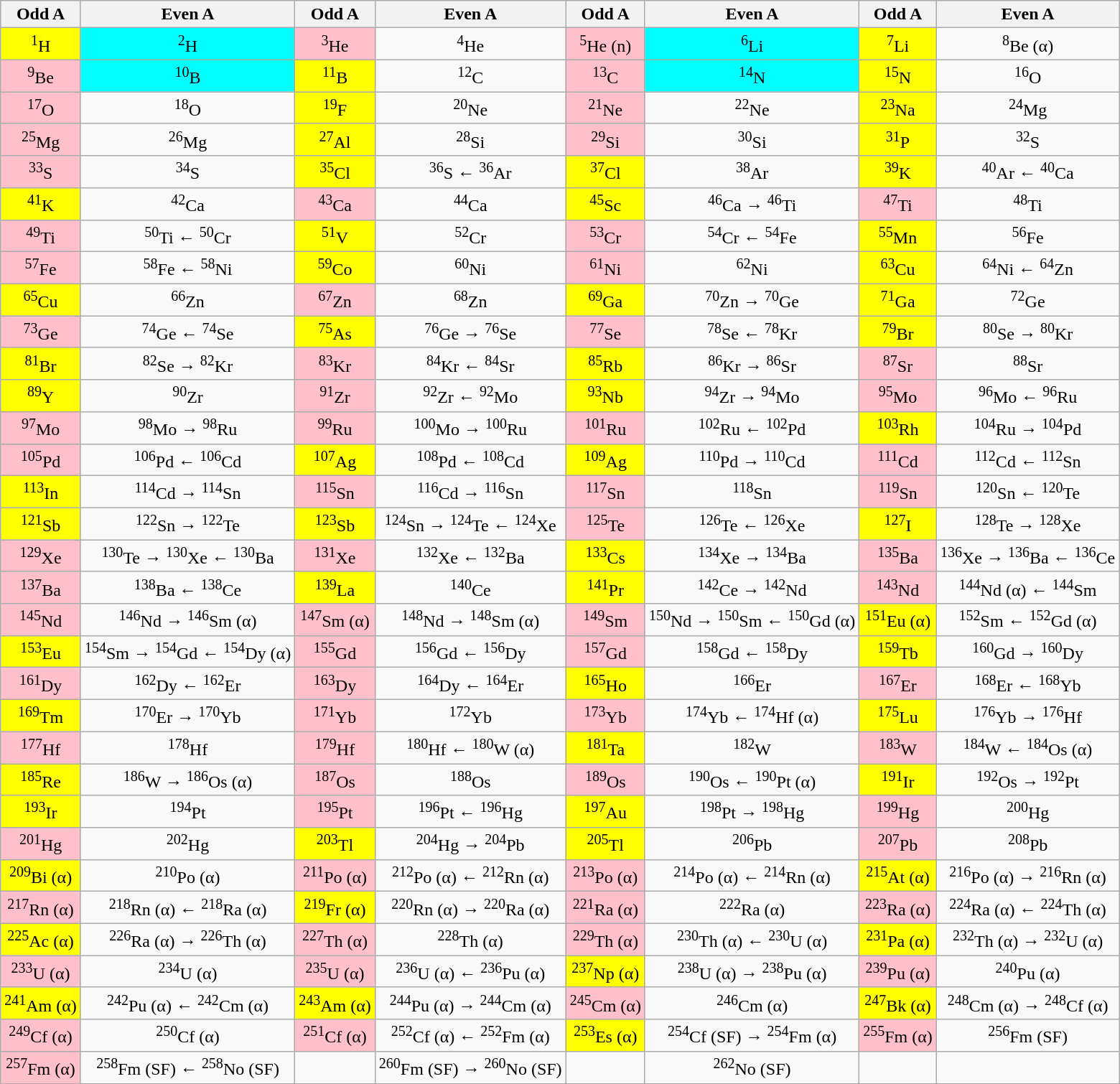<table class="wikitable" style="text-align:center">
<tr>
<th>Odd A</th>
<th>Even A</th>
<th>Odd A</th>
<th>Even A</th>
<th>Odd A</th>
<th>Even A</th>
<th>Odd A</th>
<th>Even A</th>
</tr>
<tr>
<td bgcolor="yellow"><sup>1</sup>H</td>
<td bgcolor="cyan"><sup>2</sup>H</td>
<td bgcolor="pink"><sup>3</sup>He</td>
<td><sup>4</sup>He</td>
<td bgcolor="pink"><sup>5</sup>He (n)</td>
<td bgcolor="cyan"><sup>6</sup>Li</td>
<td bgcolor="yellow"><sup>7</sup>Li</td>
<td><sup>8</sup>Be (α)</td>
</tr>
<tr>
<td bgcolor="pink"><sup>9</sup>Be</td>
<td bgcolor="cyan"><sup>10</sup>B</td>
<td bgcolor="yellow"><sup>11</sup>B</td>
<td><sup>12</sup>C</td>
<td bgcolor="pink"><sup>13</sup>C</td>
<td bgcolor="cyan"><sup>14</sup>N</td>
<td bgcolor="yellow"><sup>15</sup>N</td>
<td><sup>16</sup>O</td>
</tr>
<tr>
<td bgcolor="pink"><sup>17</sup>O</td>
<td><sup>18</sup>O</td>
<td bgcolor="yellow"><sup>19</sup>F</td>
<td><sup>20</sup>Ne</td>
<td bgcolor="pink"><sup>21</sup>Ne</td>
<td><sup>22</sup>Ne</td>
<td bgcolor="yellow"><sup>23</sup>Na</td>
<td><sup>24</sup>Mg</td>
</tr>
<tr>
<td bgcolor="pink"><sup>25</sup>Mg</td>
<td><sup>26</sup>Mg</td>
<td bgcolor="yellow"><sup>27</sup>Al</td>
<td><sup>28</sup>Si</td>
<td bgcolor="pink"><sup>29</sup>Si</td>
<td><sup>30</sup>Si</td>
<td bgcolor="yellow"><sup>31</sup>P</td>
<td><sup>32</sup>S</td>
</tr>
<tr>
<td bgcolor="pink"><sup>33</sup>S</td>
<td><sup>34</sup>S</td>
<td bgcolor="yellow"><sup>35</sup>Cl</td>
<td><sup>36</sup>S ← <sup>36</sup>Ar</td>
<td bgcolor="yellow"><sup>37</sup>Cl</td>
<td><sup>38</sup>Ar</td>
<td bgcolor="yellow"><sup>39</sup>K</td>
<td><sup>40</sup>Ar ← <sup>40</sup>Ca</td>
</tr>
<tr>
<td bgcolor="yellow"><sup>41</sup>K</td>
<td><sup>42</sup>Ca</td>
<td bgcolor="pink"><sup>43</sup>Ca</td>
<td><sup>44</sup>Ca</td>
<td bgcolor="yellow"><sup>45</sup>Sc</td>
<td><sup>46</sup>Ca → <sup>46</sup>Ti</td>
<td bgcolor="pink"><sup>47</sup>Ti</td>
<td><sup>48</sup>Ti</td>
</tr>
<tr>
<td bgcolor="pink"><sup>49</sup>Ti</td>
<td><sup>50</sup>Ti ← <sup>50</sup>Cr</td>
<td bgcolor="yellow"><sup>51</sup>V</td>
<td><sup>52</sup>Cr</td>
<td bgcolor="pink"><sup>53</sup>Cr</td>
<td><sup>54</sup>Cr ← <sup>54</sup>Fe</td>
<td bgcolor="yellow"><sup>55</sup>Mn</td>
<td><sup>56</sup>Fe</td>
</tr>
<tr>
<td bgcolor="pink"><sup>57</sup>Fe</td>
<td><sup>58</sup>Fe ← <sup>58</sup>Ni</td>
<td bgcolor="yellow"><sup>59</sup>Co</td>
<td><sup>60</sup>Ni</td>
<td bgcolor="pink"><sup>61</sup>Ni</td>
<td><sup>62</sup>Ni</td>
<td bgcolor="yellow"><sup>63</sup>Cu</td>
<td><sup>64</sup>Ni ← <sup>64</sup>Zn</td>
</tr>
<tr>
<td bgcolor="yellow"><sup>65</sup>Cu</td>
<td><sup>66</sup>Zn</td>
<td bgcolor="pink"><sup>67</sup>Zn</td>
<td><sup>68</sup>Zn</td>
<td bgcolor="yellow"><sup>69</sup>Ga</td>
<td><sup>70</sup>Zn → <sup>70</sup>Ge</td>
<td bgcolor="yellow"><sup>71</sup>Ga</td>
<td><sup>72</sup>Ge</td>
</tr>
<tr>
<td bgcolor="pink"><sup>73</sup>Ge</td>
<td><sup>74</sup>Ge ← <sup>74</sup>Se</td>
<td bgcolor="yellow"><sup>75</sup>As</td>
<td><sup>76</sup>Ge → <sup>76</sup>Se</td>
<td bgcolor="pink"><sup>77</sup>Se</td>
<td><sup>78</sup>Se ← <sup>78</sup>Kr</td>
<td bgcolor="yellow"><sup>79</sup>Br</td>
<td><sup>80</sup>Se → <sup>80</sup>Kr</td>
</tr>
<tr>
<td bgcolor="yellow"><sup>81</sup>Br</td>
<td><sup>82</sup>Se → <sup>82</sup>Kr</td>
<td bgcolor="pink"><sup>83</sup>Kr</td>
<td><sup>84</sup>Kr ← <sup>84</sup>Sr</td>
<td bgcolor="yellow"><sup>85</sup>Rb</td>
<td><sup>86</sup>Kr → <sup>86</sup>Sr</td>
<td bgcolor="pink"><sup>87</sup>Sr</td>
<td><sup>88</sup>Sr</td>
</tr>
<tr>
<td bgcolor="yellow"><sup>89</sup>Y</td>
<td><sup>90</sup>Zr</td>
<td bgcolor="pink"><sup>91</sup>Zr</td>
<td><sup>92</sup>Zr ← <sup>92</sup>Mo</td>
<td bgcolor="yellow"><sup>93</sup>Nb</td>
<td><sup>94</sup>Zr → <sup>94</sup>Mo</td>
<td bgcolor="pink"><sup>95</sup>Mo</td>
<td><sup>96</sup>Mo ← <sup>96</sup>Ru</td>
</tr>
<tr>
<td bgcolor="pink"><sup>97</sup>Mo</td>
<td><sup>98</sup>Mo → <sup>98</sup>Ru</td>
<td bgcolor="pink"><sup>99</sup>Ru</td>
<td><sup>100</sup>Mo → <sup>100</sup>Ru</td>
<td bgcolor="pink"><sup>101</sup>Ru</td>
<td><sup>102</sup>Ru ← <sup>102</sup>Pd</td>
<td bgcolor="yellow"><sup>103</sup>Rh</td>
<td><sup>104</sup>Ru → <sup>104</sup>Pd</td>
</tr>
<tr>
<td bgcolor="pink"><sup>105</sup>Pd</td>
<td><sup>106</sup>Pd ← <sup>106</sup>Cd</td>
<td bgcolor="yellow"><sup>107</sup>Ag</td>
<td><sup>108</sup>Pd ← <sup>108</sup>Cd</td>
<td bgcolor="yellow"><sup>109</sup>Ag</td>
<td><sup>110</sup>Pd → <sup>110</sup>Cd</td>
<td bgcolor="pink"><sup>111</sup>Cd</td>
<td><sup>112</sup>Cd ← <sup>112</sup>Sn</td>
</tr>
<tr>
<td bgcolor="yellow"><sup>113</sup>In</td>
<td><sup>114</sup>Cd → <sup>114</sup>Sn</td>
<td bgcolor="pink"><sup>115</sup>Sn</td>
<td><sup>116</sup>Cd → <sup>116</sup>Sn</td>
<td bgcolor="pink"><sup>117</sup>Sn</td>
<td><sup>118</sup>Sn</td>
<td bgcolor="pink"><sup>119</sup>Sn</td>
<td><sup>120</sup>Sn ← <sup>120</sup>Te</td>
</tr>
<tr>
<td bgcolor="yellow"><sup>121</sup>Sb</td>
<td><sup>122</sup>Sn → <sup>122</sup>Te</td>
<td bgcolor="yellow"><sup>123</sup>Sb</td>
<td><sup>124</sup>Sn → <sup>124</sup>Te ← <sup>124</sup>Xe</td>
<td bgcolor="pink"><sup>125</sup>Te</td>
<td><sup>126</sup>Te ← <sup>126</sup>Xe</td>
<td bgcolor="yellow"><sup>127</sup>I</td>
<td><sup>128</sup>Te → <sup>128</sup>Xe</td>
</tr>
<tr>
<td bgcolor="pink"><sup>129</sup>Xe</td>
<td><sup>130</sup>Te → <sup>130</sup>Xe ← <sup>130</sup>Ba</td>
<td bgcolor="pink"><sup>131</sup>Xe</td>
<td><sup>132</sup>Xe ← <sup>132</sup>Ba</td>
<td bgcolor="yellow"><sup>133</sup>Cs</td>
<td><sup>134</sup>Xe → <sup>134</sup>Ba</td>
<td bgcolor="pink"><sup>135</sup>Ba</td>
<td><sup>136</sup>Xe → <sup>136</sup>Ba ← <sup>136</sup>Ce</td>
</tr>
<tr>
<td bgcolor="pink"><sup>137</sup>Ba</td>
<td><sup>138</sup>Ba ← <sup>138</sup>Ce</td>
<td bgcolor="yellow"><sup>139</sup>La</td>
<td><sup>140</sup>Ce</td>
<td bgcolor="yellow"><sup>141</sup>Pr</td>
<td><sup>142</sup>Ce → <sup>142</sup>Nd</td>
<td bgcolor="pink"><sup>143</sup>Nd</td>
<td><sup>144</sup>Nd (α) ← <sup>144</sup>Sm</td>
</tr>
<tr>
<td bgcolor="pink"><sup>145</sup>Nd</td>
<td><sup>146</sup>Nd → <sup>146</sup>Sm (α)</td>
<td bgcolor="pink"><sup>147</sup>Sm (α)</td>
<td><sup>148</sup>Nd → <sup>148</sup>Sm (α)</td>
<td bgcolor="pink"><sup>149</sup>Sm</td>
<td><sup>150</sup>Nd → <sup>150</sup>Sm ← <sup>150</sup>Gd (α)</td>
<td bgcolor="yellow"><sup>151</sup>Eu (α)</td>
<td><sup>152</sup>Sm ← <sup>152</sup>Gd (α)</td>
</tr>
<tr>
<td bgcolor="yellow"><sup>153</sup>Eu</td>
<td><sup>154</sup>Sm → <sup>154</sup>Gd ← <sup>154</sup>Dy (α)</td>
<td bgcolor="pink"><sup>155</sup>Gd</td>
<td><sup>156</sup>Gd ← <sup>156</sup>Dy</td>
<td bgcolor="pink"><sup>157</sup>Gd</td>
<td><sup>158</sup>Gd ← <sup>158</sup>Dy</td>
<td bgcolor="yellow"><sup>159</sup>Tb</td>
<td><sup>160</sup>Gd → <sup>160</sup>Dy</td>
</tr>
<tr>
<td bgcolor="pink"><sup>161</sup>Dy</td>
<td><sup>162</sup>Dy ← <sup>162</sup>Er</td>
<td bgcolor="pink"><sup>163</sup>Dy</td>
<td><sup>164</sup>Dy ← <sup>164</sup>Er</td>
<td bgcolor="yellow"><sup>165</sup>Ho</td>
<td><sup>166</sup>Er</td>
<td bgcolor="pink"><sup>167</sup>Er</td>
<td><sup>168</sup>Er ← <sup>168</sup>Yb</td>
</tr>
<tr>
<td bgcolor="yellow"><sup>169</sup>Tm</td>
<td><sup>170</sup>Er → <sup>170</sup>Yb</td>
<td bgcolor="pink"><sup>171</sup>Yb</td>
<td><sup>172</sup>Yb</td>
<td bgcolor="pink"><sup>173</sup>Yb</td>
<td><sup>174</sup>Yb ← <sup>174</sup>Hf (α)</td>
<td bgcolor="yellow"><sup>175</sup>Lu</td>
<td><sup>176</sup>Yb → <sup>176</sup>Hf</td>
</tr>
<tr>
<td bgcolor="pink"><sup>177</sup>Hf</td>
<td><sup>178</sup>Hf</td>
<td bgcolor="pink"><sup>179</sup>Hf</td>
<td><sup>180</sup>Hf ← <sup>180</sup>W (α)</td>
<td bgcolor="yellow"><sup>181</sup>Ta</td>
<td><sup>182</sup>W</td>
<td bgcolor="pink"><sup>183</sup>W</td>
<td><sup>184</sup>W ← <sup>184</sup>Os (α)</td>
</tr>
<tr>
<td bgcolor="yellow"><sup>185</sup>Re</td>
<td><sup>186</sup>W → <sup>186</sup>Os (α)</td>
<td bgcolor="pink"><sup>187</sup>Os</td>
<td><sup>188</sup>Os</td>
<td bgcolor="pink"><sup>189</sup>Os</td>
<td><sup>190</sup>Os ← <sup>190</sup>Pt (α)</td>
<td bgcolor="yellow"><sup>191</sup>Ir</td>
<td><sup>192</sup>Os → <sup>192</sup>Pt</td>
</tr>
<tr>
<td bgcolor="yellow"><sup>193</sup>Ir</td>
<td><sup>194</sup>Pt</td>
<td bgcolor="pink"><sup>195</sup>Pt</td>
<td><sup>196</sup>Pt ← <sup>196</sup>Hg</td>
<td bgcolor="yellow"><sup>197</sup>Au</td>
<td><sup>198</sup>Pt → <sup>198</sup>Hg</td>
<td bgcolor="pink"><sup>199</sup>Hg</td>
<td><sup>200</sup>Hg</td>
</tr>
<tr>
<td bgcolor="pink"><sup>201</sup>Hg</td>
<td><sup>202</sup>Hg</td>
<td bgcolor="yellow"><sup>203</sup>Tl</td>
<td><sup>204</sup>Hg → <sup>204</sup>Pb</td>
<td bgcolor="yellow"><sup>205</sup>Tl</td>
<td><sup>206</sup>Pb</td>
<td bgcolor="pink"><sup>207</sup>Pb</td>
<td><sup>208</sup>Pb</td>
</tr>
<tr>
<td bgcolor="yellow"><sup>209</sup>Bi (α)</td>
<td><sup>210</sup>Po (α)</td>
<td bgcolor="pink"><sup>211</sup>Po (α)</td>
<td><sup>212</sup>Po (α) ← <sup>212</sup>Rn (α)</td>
<td bgcolor="pink"><sup>213</sup>Po (α)</td>
<td><sup>214</sup>Po (α) ← <sup>214</sup>Rn (α)</td>
<td bgcolor="yellow"><sup>215</sup>At (α)</td>
<td><sup>216</sup>Po (α) → <sup>216</sup>Rn (α)</td>
</tr>
<tr>
<td bgcolor="pink"><sup>217</sup>Rn (α)</td>
<td><sup>218</sup>Rn (α) ← <sup>218</sup>Ra (α)</td>
<td bgcolor="yellow"><sup>219</sup>Fr (α)</td>
<td><sup>220</sup>Rn (α) → <sup>220</sup>Ra (α)</td>
<td bgcolor="pink"><sup>221</sup>Ra (α)</td>
<td><sup>222</sup>Ra (α)</td>
<td bgcolor="pink"><sup>223</sup>Ra (α)</td>
<td><sup>224</sup>Ra (α) ← <sup>224</sup>Th (α)</td>
</tr>
<tr>
<td bgcolor="yellow"><sup>225</sup>Ac (α)</td>
<td><sup>226</sup>Ra (α) → <sup>226</sup>Th (α)</td>
<td bgcolor="pink"><sup>227</sup>Th (α)</td>
<td><sup>228</sup>Th (α)</td>
<td bgcolor="pink"><sup>229</sup>Th (α)</td>
<td><sup>230</sup>Th (α) ← <sup>230</sup>U (α)</td>
<td bgcolor="yellow"><sup>231</sup>Pa (α)</td>
<td><sup>232</sup>Th (α) → <sup>232</sup>U (α)</td>
</tr>
<tr>
<td bgcolor="pink"><sup>233</sup>U (α)</td>
<td><sup>234</sup>U (α)</td>
<td bgcolor="pink"><sup>235</sup>U (α)</td>
<td><sup>236</sup>U (α) ← <sup>236</sup>Pu (α)</td>
<td bgcolor="yellow"><sup>237</sup>Np (α)</td>
<td><sup>238</sup>U (α) → <sup>238</sup>Pu (α)</td>
<td bgcolor="pink"><sup>239</sup>Pu (α)</td>
<td><sup>240</sup>Pu (α)</td>
</tr>
<tr>
<td bgcolor="yellow"><sup>241</sup>Am (α)</td>
<td><sup>242</sup>Pu (α) ← <sup>242</sup>Cm (α)</td>
<td bgcolor="yellow"><sup>243</sup>Am (α)</td>
<td><sup>244</sup>Pu (α) → <sup>244</sup>Cm (α)</td>
<td bgcolor="pink"><sup>245</sup>Cm (α)</td>
<td><sup>246</sup>Cm (α)</td>
<td bgcolor="yellow"><sup>247</sup>Bk (α)</td>
<td><sup>248</sup>Cm (α) → <sup>248</sup>Cf (α)</td>
</tr>
<tr>
<td bgcolor="pink"><sup>249</sup>Cf (α)</td>
<td><sup>250</sup>Cf (α)</td>
<td bgcolor="pink"><sup>251</sup>Cf (α)</td>
<td><sup>252</sup>Cf (α) ← <sup>252</sup>Fm (α)</td>
<td bgcolor="yellow"><sup>253</sup>Es (α)</td>
<td><sup>254</sup>Cf (SF) → <sup>254</sup>Fm (α)</td>
<td bgcolor="pink"><sup>255</sup>Fm (α)</td>
<td><sup>256</sup>Fm (SF)</td>
</tr>
<tr>
<td bgcolor="pink"><sup>257</sup>Fm (α)</td>
<td><sup>258</sup>Fm (SF) ← <sup>258</sup>No (SF)</td>
<td></td>
<td><sup>260</sup>Fm (SF) → <sup>260</sup>No (SF)</td>
<td></td>
<td><sup>262</sup>No (SF)</td>
<td></td>
<td></td>
</tr>
</table>
